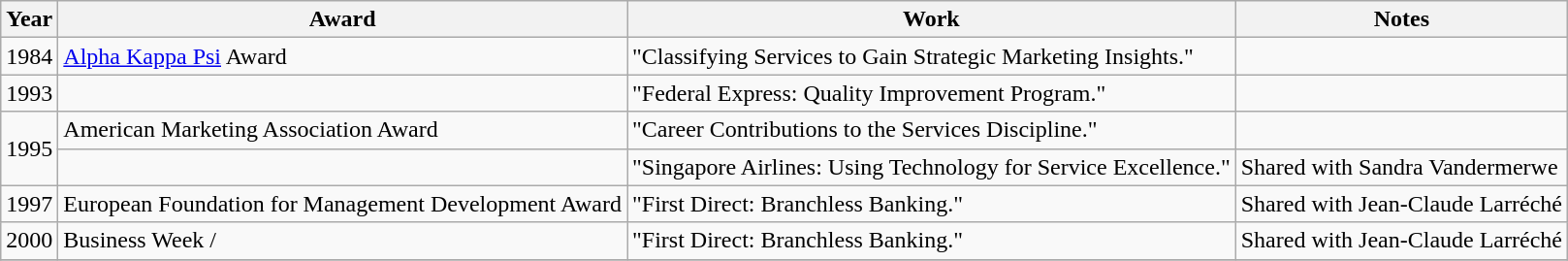<table class="wikitable">
<tr>
<th>Year</th>
<th>Award</th>
<th>Work</th>
<th>Notes</th>
</tr>
<tr>
<td rowspan="1">1984</td>
<td><a href='#'>Alpha Kappa Psi</a> Award</td>
<td>"Classifying Services to Gain Strategic Marketing Insights."</td>
<td></td>
</tr>
<tr>
<td rowspan="1">1993</td>
<td></td>
<td>"Federal Express: Quality Improvement Program."</td>
<td></td>
</tr>
<tr>
<td rowspan="2">1995</td>
<td>American Marketing Association Award</td>
<td>"Career Contributions to the Services Discipline."</td>
<td></td>
</tr>
<tr>
<td></td>
<td>"Singapore Airlines: Using Technology for Service Excellence."</td>
<td>Shared with Sandra Vandermerwe</td>
</tr>
<tr>
<td rowspan="1">1997</td>
<td>European Foundation for Management Development Award</td>
<td>"First Direct: Branchless Banking."</td>
<td>Shared with Jean-Claude Larréché</td>
</tr>
<tr>
<td rowspan="1">2000</td>
<td>Business Week / </td>
<td>"First Direct: Branchless Banking."</td>
<td>Shared with Jean-Claude Larréché</td>
</tr>
<tr>
</tr>
</table>
